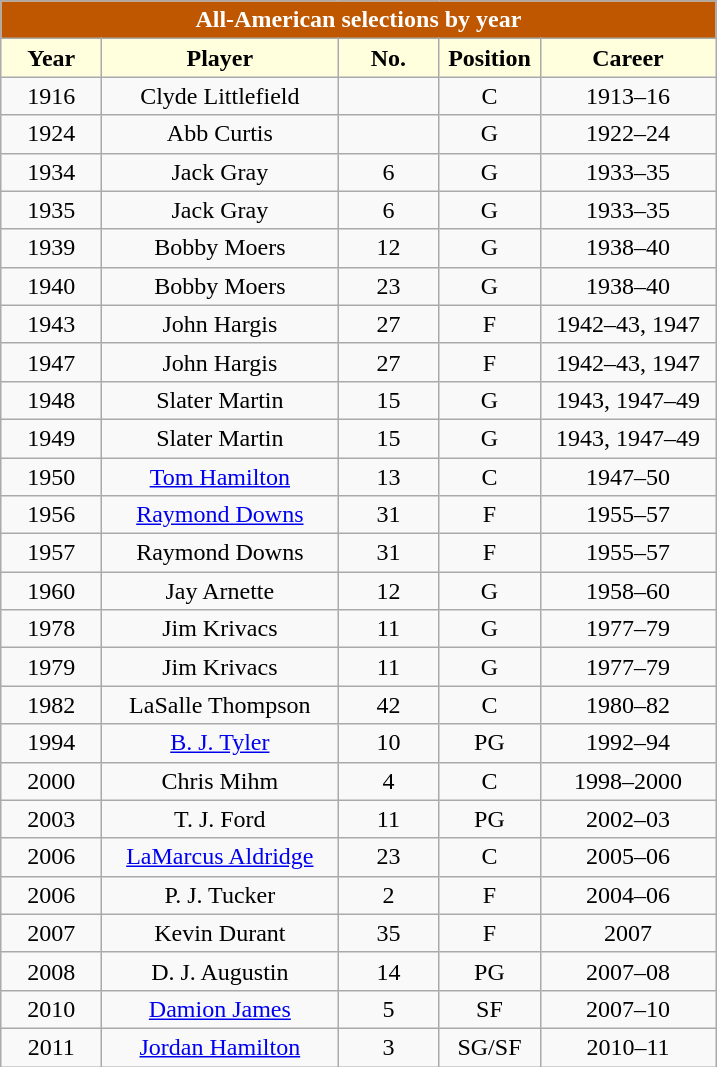<table class="wikitable" style="text-align:center">
<tr>
<td colspan="5" style= "background: #BF5700; color:white"><strong>All-American selections by year</strong></td>
</tr>
<tr>
<th style="width:60px; background: #ffffdd;">Year</th>
<th style="width:150px; background: #ffffdd;">Player</th>
<th style="width:60px; background: #ffffdd;">No.</th>
<th style="width:60px; background: #ffffdd;">Position</th>
<th style="width:110px; background: #ffffdd;">Career</th>
</tr>
<tr>
<td>1916</td>
<td>Clyde Littlefield</td>
<td></td>
<td>C</td>
<td>1913–16</td>
</tr>
<tr>
<td>1924</td>
<td>Abb Curtis</td>
<td></td>
<td>G</td>
<td>1922–24</td>
</tr>
<tr>
<td>1934</td>
<td>Jack Gray</td>
<td>6</td>
<td>G</td>
<td>1933–35</td>
</tr>
<tr>
<td>1935</td>
<td>Jack Gray</td>
<td>6</td>
<td>G</td>
<td>1933–35</td>
</tr>
<tr>
<td>1939</td>
<td>Bobby Moers</td>
<td>12</td>
<td>G</td>
<td>1938–40</td>
</tr>
<tr>
<td>1940</td>
<td>Bobby Moers</td>
<td>23</td>
<td>G</td>
<td>1938–40</td>
</tr>
<tr>
<td>1943</td>
<td>John Hargis</td>
<td>27</td>
<td>F</td>
<td>1942–43, 1947</td>
</tr>
<tr>
<td>1947</td>
<td>John Hargis</td>
<td>27</td>
<td>F</td>
<td>1942–43, 1947</td>
</tr>
<tr>
<td>1948</td>
<td>Slater Martin</td>
<td>15</td>
<td>G</td>
<td>1943, 1947–49</td>
</tr>
<tr>
<td>1949</td>
<td>Slater Martin</td>
<td>15</td>
<td>G</td>
<td>1943, 1947–49</td>
</tr>
<tr>
<td>1950</td>
<td><a href='#'>Tom Hamilton</a></td>
<td>13</td>
<td>C</td>
<td>1947–50</td>
</tr>
<tr>
<td>1956</td>
<td><a href='#'>Raymond Downs</a></td>
<td>31</td>
<td>F</td>
<td>1955–57</td>
</tr>
<tr>
<td>1957</td>
<td>Raymond Downs</td>
<td>31</td>
<td>F</td>
<td>1955–57</td>
</tr>
<tr>
<td>1960</td>
<td>Jay Arnette</td>
<td>12</td>
<td>G</td>
<td>1958–60</td>
</tr>
<tr>
<td>1978</td>
<td>Jim Krivacs</td>
<td>11</td>
<td>G</td>
<td>1977–79</td>
</tr>
<tr>
<td>1979</td>
<td>Jim Krivacs</td>
<td>11</td>
<td>G</td>
<td>1977–79</td>
</tr>
<tr>
<td>1982</td>
<td>LaSalle Thompson</td>
<td>42</td>
<td>C</td>
<td>1980–82</td>
</tr>
<tr>
<td>1994</td>
<td><a href='#'>B. J. Tyler</a></td>
<td>10</td>
<td>PG</td>
<td>1992–94</td>
</tr>
<tr>
<td>2000</td>
<td>Chris Mihm</td>
<td>4</td>
<td>C</td>
<td>1998–2000</td>
</tr>
<tr>
<td>2003</td>
<td>T. J. Ford</td>
<td>11</td>
<td>PG</td>
<td>2002–03</td>
</tr>
<tr>
<td>2006</td>
<td><a href='#'>LaMarcus Aldridge</a></td>
<td>23</td>
<td>C</td>
<td>2005–06</td>
</tr>
<tr>
<td>2006</td>
<td>P. J. Tucker</td>
<td>2</td>
<td>F</td>
<td>2004–06</td>
</tr>
<tr>
<td>2007</td>
<td>Kevin Durant</td>
<td>35</td>
<td>F</td>
<td>2007</td>
</tr>
<tr>
<td>2008</td>
<td>D. J. Augustin</td>
<td>14</td>
<td>PG</td>
<td>2007–08</td>
</tr>
<tr>
<td>2010</td>
<td><a href='#'>Damion James</a></td>
<td>5</td>
<td>SF</td>
<td>2007–10</td>
</tr>
<tr>
<td>2011</td>
<td><a href='#'>Jordan Hamilton</a></td>
<td>3</td>
<td>SG/SF</td>
<td>2010–11</td>
</tr>
</table>
